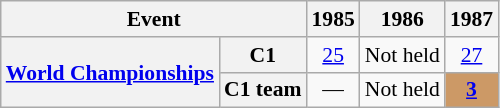<table class="wikitable plainrowheaders" style=font-size:90%>
<tr>
<th scope="col" colspan=2>Event</th>
<th scope="col">1985</th>
<th scope="col">1986</th>
<th scope="col">1987</th>
</tr>
<tr style="text-align:center;">
<th scope="row" rowspan=4><a href='#'>World Championships</a></th>
<th scope="row">C1</th>
<td><a href='#'>25</a></td>
<td>Not held</td>
<td><a href='#'>27</a></td>
</tr>
<tr style="text-align:center;">
<th scope="row">C1 team</th>
<td>—</td>
<td>Not held</td>
<td style="background:#cc9966;"><a href='#'><strong>3</strong></a></td>
</tr>
</table>
